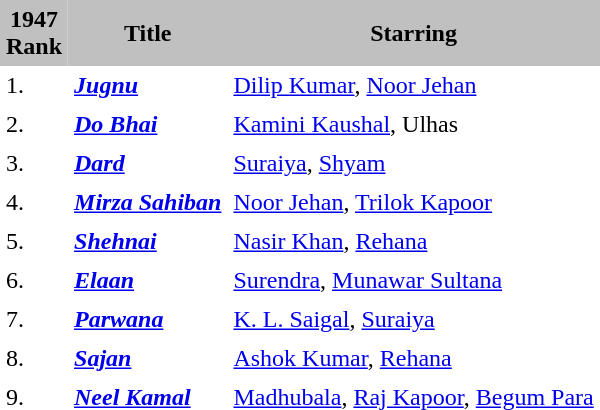<table cellspacing="0" cellpadding="4" border="0">
<tr style="background:silver; text-align:center;">
<td><strong>1947</strong><br><strong>Rank</strong></td>
<td><strong>Title</strong></td>
<td><strong>Starring</strong></td>
</tr>
<tr>
<td>1.</td>
<td><strong><em><a href='#'>Jugnu</a></em></strong></td>
<td><a href='#'>Dilip Kumar</a>, <a href='#'>Noor Jehan</a></td>
</tr>
<tr>
<td>2.</td>
<td><strong><em><a href='#'>Do Bhai</a></em></strong></td>
<td><a href='#'>Kamini Kaushal</a>, Ulhas</td>
</tr>
<tr>
<td>3.</td>
<td><strong><em><a href='#'>Dard</a></em></strong></td>
<td><a href='#'>Suraiya</a>, <a href='#'>Shyam</a></td>
</tr>
<tr>
<td>4.</td>
<td><strong><em><a href='#'>Mirza Sahiban</a></em></strong></td>
<td><a href='#'>Noor Jehan</a>, <a href='#'>Trilok Kapoor</a></td>
</tr>
<tr>
<td>5.</td>
<td><strong><em><a href='#'>Shehnai</a></em></strong></td>
<td><a href='#'>Nasir Khan</a>, <a href='#'>Rehana</a></td>
</tr>
<tr>
<td>6.</td>
<td><strong><em><a href='#'>Elaan</a></em></strong></td>
<td><a href='#'>Surendra</a>, <a href='#'>Munawar Sultana</a></td>
</tr>
<tr>
<td>7.</td>
<td><strong><em><a href='#'>Parwana</a></em></strong></td>
<td><a href='#'>K. L. Saigal</a>, <a href='#'>Suraiya</a></td>
</tr>
<tr>
<td>8.</td>
<td><strong><em><a href='#'>Sajan</a></em></strong></td>
<td><a href='#'>Ashok Kumar</a>, <a href='#'>Rehana</a></td>
</tr>
<tr>
<td>9.</td>
<td><strong><em><a href='#'>Neel Kamal</a></em></strong></td>
<td><a href='#'>Madhubala</a>, <a href='#'>Raj Kapoor</a>, <a href='#'>Begum Para</a></td>
</tr>
</table>
